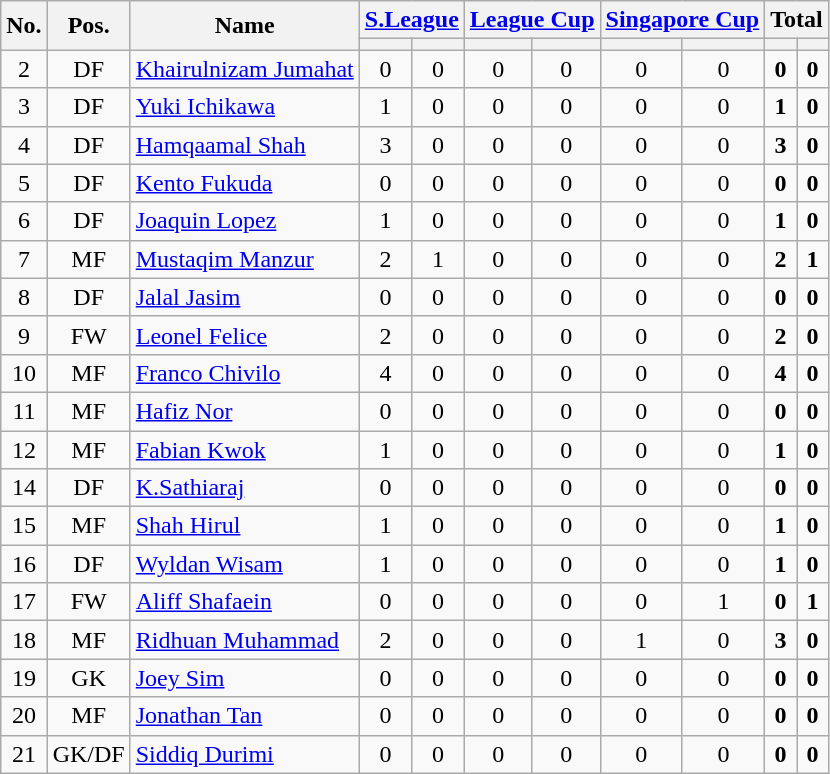<table class="wikitable sortable" style="text-align: center;">
<tr>
<th rowspan="2">No.</th>
<th rowspan="2">Pos.</th>
<th rowspan="2">Name</th>
<th colspan="2"><a href='#'>S.League</a></th>
<th colspan="2"><a href='#'>League Cup</a></th>
<th colspan="2"><a href='#'>Singapore Cup</a></th>
<th colspan="2"><strong>Total</strong></th>
</tr>
<tr>
<th></th>
<th></th>
<th></th>
<th></th>
<th></th>
<th></th>
<th></th>
<th></th>
</tr>
<tr>
<td>2</td>
<td>DF</td>
<td align=left> <a href='#'>Khairulnizam Jumahat</a></td>
<td>0</td>
<td>0</td>
<td>0</td>
<td>0</td>
<td>0</td>
<td>0</td>
<td><strong>0</strong></td>
<td><strong>0</strong></td>
</tr>
<tr>
<td>3</td>
<td>DF</td>
<td align=left> <a href='#'>Yuki Ichikawa</a></td>
<td>1</td>
<td>0</td>
<td>0</td>
<td>0</td>
<td>0</td>
<td>0</td>
<td><strong>1</strong></td>
<td><strong>0</strong></td>
</tr>
<tr>
<td>4</td>
<td>DF</td>
<td align=left> <a href='#'>Hamqaamal Shah</a></td>
<td>3</td>
<td>0</td>
<td>0</td>
<td>0</td>
<td>0</td>
<td>0</td>
<td><strong>3</strong></td>
<td><strong>0</strong></td>
</tr>
<tr>
<td>5</td>
<td>DF</td>
<td align=left> <a href='#'>Kento Fukuda</a></td>
<td>0</td>
<td>0</td>
<td>0</td>
<td>0</td>
<td>0</td>
<td>0</td>
<td><strong>0</strong></td>
<td><strong>0</strong></td>
</tr>
<tr>
<td>6</td>
<td>DF</td>
<td align=left> <a href='#'>Joaquin Lopez</a></td>
<td>1</td>
<td>0</td>
<td>0</td>
<td>0</td>
<td>0</td>
<td>0</td>
<td><strong>1</strong></td>
<td><strong>0</strong></td>
</tr>
<tr>
<td>7</td>
<td>MF</td>
<td align=left> <a href='#'>Mustaqim Manzur</a></td>
<td>2</td>
<td>1</td>
<td>0</td>
<td>0</td>
<td>0</td>
<td>0</td>
<td><strong>2</strong></td>
<td><strong>1</strong></td>
</tr>
<tr>
<td>8</td>
<td>DF</td>
<td align=left> <a href='#'>Jalal Jasim</a></td>
<td>0</td>
<td>0</td>
<td>0</td>
<td>0</td>
<td>0</td>
<td>0</td>
<td><strong>0</strong></td>
<td><strong>0</strong></td>
</tr>
<tr>
<td>9</td>
<td>FW</td>
<td align=left> <a href='#'>Leonel Felice</a></td>
<td>2</td>
<td>0</td>
<td>0</td>
<td>0</td>
<td>0</td>
<td>0</td>
<td><strong>2</strong></td>
<td><strong>0</strong></td>
</tr>
<tr>
<td>10</td>
<td>MF</td>
<td align=left> <a href='#'>Franco Chivilo</a></td>
<td>4</td>
<td>0</td>
<td>0</td>
<td>0</td>
<td>0</td>
<td>0</td>
<td><strong>4</strong></td>
<td><strong>0</strong></td>
</tr>
<tr>
<td>11</td>
<td>MF</td>
<td align=left> <a href='#'>Hafiz Nor</a></td>
<td>0</td>
<td>0</td>
<td>0</td>
<td>0</td>
<td>0</td>
<td>0</td>
<td><strong>0</strong></td>
<td><strong>0</strong></td>
</tr>
<tr>
<td>12</td>
<td>MF</td>
<td align=left> <a href='#'>Fabian Kwok</a></td>
<td>1</td>
<td>0</td>
<td>0</td>
<td>0</td>
<td>0</td>
<td>0</td>
<td><strong>1</strong></td>
<td><strong>0</strong></td>
</tr>
<tr>
<td>14</td>
<td>DF</td>
<td align=left> <a href='#'>K.Sathiaraj</a></td>
<td>0</td>
<td>0</td>
<td>0</td>
<td>0</td>
<td>0</td>
<td>0</td>
<td><strong>0</strong></td>
<td><strong>0</strong></td>
</tr>
<tr>
<td>15</td>
<td>MF</td>
<td align=left> <a href='#'>Shah Hirul</a></td>
<td>1</td>
<td>0</td>
<td>0</td>
<td>0</td>
<td>0</td>
<td>0</td>
<td><strong>1</strong></td>
<td><strong>0</strong></td>
</tr>
<tr>
<td>16</td>
<td>DF</td>
<td align=left> <a href='#'>Wyldan Wisam</a></td>
<td>1</td>
<td>0</td>
<td>0</td>
<td>0</td>
<td>0</td>
<td>0</td>
<td><strong>1</strong></td>
<td><strong>0</strong></td>
</tr>
<tr>
<td>17</td>
<td>FW</td>
<td align=left> <a href='#'>Aliff Shafaein</a></td>
<td>0</td>
<td>0</td>
<td>0</td>
<td>0</td>
<td>0</td>
<td>1</td>
<td><strong>0</strong></td>
<td><strong>1</strong></td>
</tr>
<tr>
<td>18</td>
<td>MF</td>
<td align=left> <a href='#'>Ridhuan Muhammad</a></td>
<td>2</td>
<td>0</td>
<td>0</td>
<td>0</td>
<td>1</td>
<td>0</td>
<td><strong>3</strong></td>
<td><strong>0</strong></td>
</tr>
<tr>
<td>19</td>
<td>GK</td>
<td align=left> <a href='#'>Joey Sim</a></td>
<td>0</td>
<td>0</td>
<td>0</td>
<td>0</td>
<td>0</td>
<td>0</td>
<td><strong>0</strong></td>
<td><strong>0</strong></td>
</tr>
<tr>
<td>20</td>
<td>MF</td>
<td align=left> <a href='#'>Jonathan Tan</a></td>
<td>0</td>
<td>0</td>
<td>0</td>
<td>0</td>
<td>0</td>
<td>0</td>
<td><strong>0</strong></td>
<td><strong>0</strong></td>
</tr>
<tr>
<td>21</td>
<td>GK/DF</td>
<td align=left> <a href='#'>Siddiq Durimi</a></td>
<td>0</td>
<td>0</td>
<td>0</td>
<td>0</td>
<td>0</td>
<td>0</td>
<td><strong>0</strong></td>
<td><strong>0</strong></td>
</tr>
</table>
